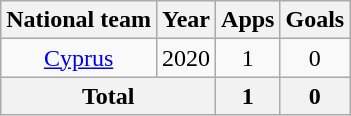<table class=wikitable style="text-align: center">
<tr>
<th>National team</th>
<th>Year</th>
<th>Apps</th>
<th>Goals</th>
</tr>
<tr>
<td rowspan=1><a href='#'>Cyprus</a></td>
<td>2020</td>
<td>1</td>
<td>0</td>
</tr>
<tr>
<th colspan=2>Total</th>
<th>1</th>
<th>0</th>
</tr>
</table>
